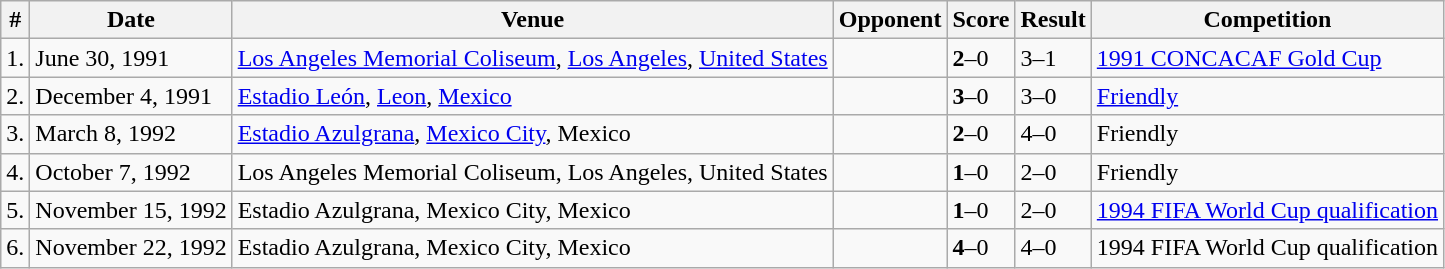<table class="wikitable collapsed" style="font-size:100%">
<tr>
<th>#</th>
<th>Date</th>
<th>Venue</th>
<th>Opponent</th>
<th>Score</th>
<th>Result</th>
<th>Competition</th>
</tr>
<tr>
<td>1.</td>
<td>June 30, 1991</td>
<td><a href='#'>Los Angeles Memorial Coliseum</a>, <a href='#'>Los Angeles</a>, <a href='#'>United States</a></td>
<td></td>
<td><strong>2</strong>–0</td>
<td>3–1</td>
<td><a href='#'>1991 CONCACAF Gold Cup</a></td>
</tr>
<tr>
<td>2.</td>
<td>December 4, 1991</td>
<td><a href='#'>Estadio León</a>, <a href='#'>Leon</a>, <a href='#'>Mexico</a></td>
<td></td>
<td><strong>3</strong>–0</td>
<td>3–0</td>
<td><a href='#'>Friendly</a></td>
</tr>
<tr>
<td>3.</td>
<td>March 8, 1992</td>
<td><a href='#'>Estadio Azulgrana</a>, <a href='#'>Mexico City</a>, Mexico</td>
<td></td>
<td><strong>2</strong>–0</td>
<td>4–0</td>
<td>Friendly</td>
</tr>
<tr>
<td>4.</td>
<td>October 7, 1992</td>
<td>Los Angeles Memorial Coliseum, Los Angeles, United States</td>
<td></td>
<td><strong>1</strong>–0</td>
<td>2–0</td>
<td>Friendly</td>
</tr>
<tr>
<td>5.</td>
<td>November 15, 1992</td>
<td>Estadio Azulgrana, Mexico City, Mexico</td>
<td></td>
<td><strong>1</strong>–0</td>
<td>2–0</td>
<td><a href='#'>1994 FIFA World Cup qualification</a></td>
</tr>
<tr>
<td>6.</td>
<td>November 22, 1992</td>
<td>Estadio Azulgrana, Mexico City, Mexico</td>
<td></td>
<td><strong>4</strong>–0</td>
<td>4–0</td>
<td>1994 FIFA World Cup qualification</td>
</tr>
</table>
